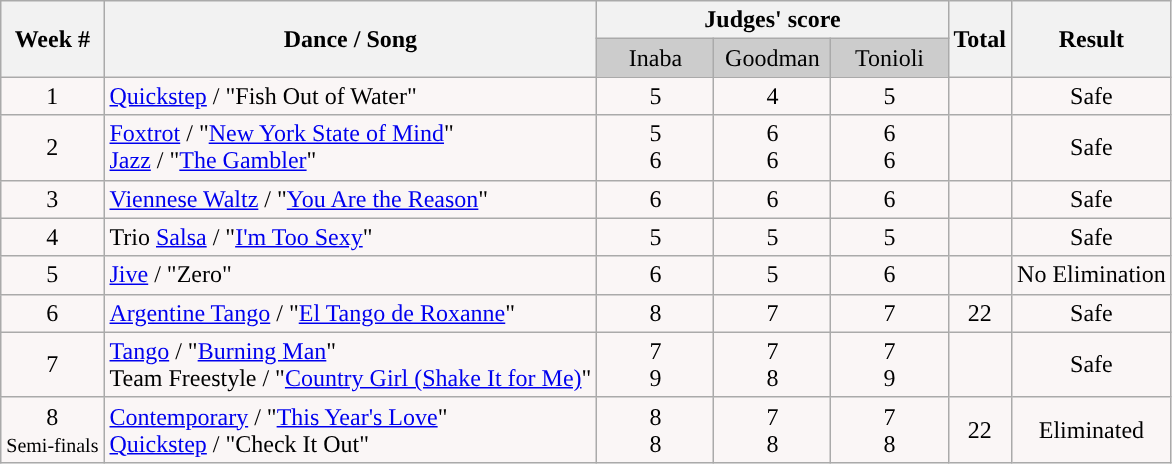<table class="wikitable" style="text-align:center;">
<tr style="text-align:center;">
<th rowspan="2" bgcolor="#CCCCCC" align="Center">Week #</th>
<th rowspan="2" bgcolor="#CCCCCC" align="Center">Dance / Song</th>
<th colspan="3" bgcolor="#CCCCCC" align="Center">Judges' score</th>
<th rowspan="2" bgcolor="#CCCCCC" align="Center">Total</th>
<th rowspan="2" bgcolor="#CCCCCC" align="Center">Result</th>
</tr>
<tr>
<td bgcolor="#CCCCCC" width="10%" align="center">Inaba</td>
<td bgcolor="#CCCCCC" width="10%" align="center">Goodman</td>
<td bgcolor="#CCCCCC" width="10%" align="center">Tonioli</td>
</tr>
<tr>
<td bgcolor="FAF6F6">1</td>
<td align="left" bgcolor="FAF6F6"><a href='#'>Quickstep</a> / "Fish Out of Water"</td>
<td bgcolor="FAF6F6">5</td>
<td bgcolor="FAF6F6">4</td>
<td bgcolor="FAF6F6">5</td>
<td bgcolor="FAF6F6"></td>
<td bgcolor="FAF6F6">Safe</td>
</tr>
<tr>
<td bgcolor="FAF6F6">2</td>
<td align="left" bgcolor="FAF6F6"><a href='#'>Foxtrot</a> / "<a href='#'>New York State of Mind</a>"<br><a href='#'>Jazz</a> / "<a href='#'>The Gambler</a>"</td>
<td bgcolor="FAF6F6">5<br>6</td>
<td bgcolor="FAF6F6">6<br>6</td>
<td bgcolor="FAF6F6">6<br>6</td>
<td bgcolor="FAF6F6"><br></td>
<td bgcolor="FAF6F6">Safe</td>
</tr>
<tr>
<td bgcolor="FAF6F6">3</td>
<td align="left" bgcolor="FAF6F6"><a href='#'>Viennese Waltz</a> / "<a href='#'>You Are the Reason</a>"</td>
<td bgcolor="FAF6F6">6</td>
<td bgcolor="FAF6F6">6</td>
<td bgcolor="FAF6F6">6</td>
<td bgcolor="FAF6F6"></td>
<td bgcolor="FAF6F6">Safe</td>
</tr>
<tr>
<td bgcolor="FAF6F6">4</td>
<td align="left" bgcolor="FAF6F6">Trio <a href='#'>Salsa</a> / "<a href='#'>I'm Too Sexy</a>"</td>
<td bgcolor="FAF6F6">5</td>
<td bgcolor="FAF6F6">5</td>
<td bgcolor="FAF6F6">5</td>
<td bgcolor="FAF6F6"></td>
<td bgcolor="FAF6F6">Safe</td>
</tr>
<tr>
<td bgcolor="FAF6F6">5</td>
<td align="left" bgcolor="FAF6F6"><a href='#'>Jive</a> / "Zero"</td>
<td bgcolor="FAF6F6">6</td>
<td bgcolor="FAF6F6">5</td>
<td bgcolor="FAF6F6">6</td>
<td bgcolor="FAF6F6"></td>
<td bgcolor="FAF6F6">No Elimination</td>
</tr>
<tr>
<td bgcolor="FAF6F6">6</td>
<td align="left" bgcolor="FAF6F6"><a href='#'>Argentine Tango</a> / "<a href='#'>El Tango de Roxanne</a>"</td>
<td bgcolor="FAF6F6">8</td>
<td bgcolor="FAF6F6">7</td>
<td bgcolor="FAF6F6">7</td>
<td bgcolor="FAF6F6">22</td>
<td bgcolor="FAF6F6">Safe</td>
</tr>
<tr>
<td bgcolor="FAF6F6">7</td>
<td align="left" bgcolor="FAF6F6"><a href='#'>Tango</a> / "<a href='#'>Burning Man</a>"<br>Team Freestyle / "<a href='#'>Country Girl (Shake It for Me)</a>"</td>
<td bgcolor="FAF6F6">7<br>9</td>
<td bgcolor="FAF6F6">7<br>8</td>
<td bgcolor="FAF6F6">7<br>9</td>
<td bgcolor="FAF6F6"><br></td>
<td bgcolor="FAF6F6">Safe</td>
</tr>
<tr>
<td bgcolor="FAF6F6">8<br><small>Semi-finals</small></td>
<td align="left" bgcolor="FAF6F6"><a href='#'>Contemporary</a> / "<a href='#'>This Year's Love</a>"<br><a href='#'>Quickstep</a> / "Check It Out"</td>
<td bgcolor="FAF6F6">8<br>8</td>
<td bgcolor="FAF6F6">7<br>8</td>
<td bgcolor="FAF6F6">7<br>8</td>
<td bgcolor="FAF6F6">22<br></td>
<td bgcolor="FAF6F6">Eliminated</td>
</tr>
</table>
